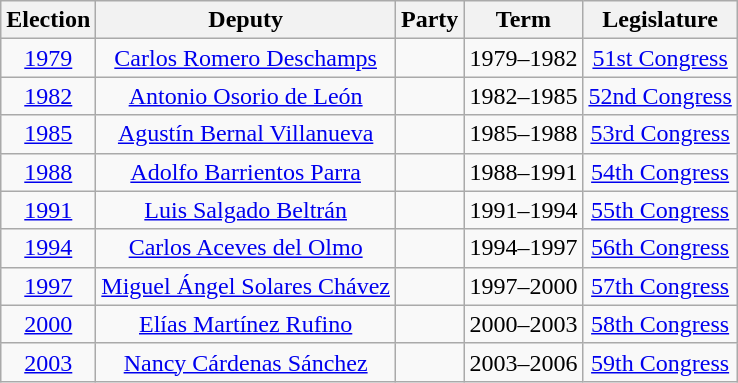<table class="wikitable sortable" style="text-align: center">
<tr>
<th>Election</th>
<th class="unsortable">Deputy</th>
<th class="unsortable">Party</th>
<th class="unsortable">Term</th>
<th class="unsortable">Legislature</th>
</tr>
<tr>
<td><a href='#'>1979</a></td>
<td><a href='#'>Carlos Romero Deschamps</a></td>
<td></td>
<td>1979–1982</td>
<td><a href='#'>51st Congress</a></td>
</tr>
<tr>
<td><a href='#'>1982</a></td>
<td><a href='#'>Antonio Osorio de León</a></td>
<td></td>
<td>1982–1985</td>
<td><a href='#'>52nd Congress</a></td>
</tr>
<tr>
<td><a href='#'>1985</a></td>
<td><a href='#'>Agustín Bernal Villanueva</a></td>
<td></td>
<td>1985–1988</td>
<td><a href='#'>53rd Congress</a></td>
</tr>
<tr>
<td><a href='#'>1988</a></td>
<td><a href='#'>Adolfo Barrientos Parra</a></td>
<td></td>
<td>1988–1991</td>
<td><a href='#'>54th Congress</a></td>
</tr>
<tr>
<td><a href='#'>1991</a></td>
<td><a href='#'>Luis Salgado Beltrán</a></td>
<td></td>
<td>1991–1994</td>
<td><a href='#'>55th Congress</a></td>
</tr>
<tr>
<td><a href='#'>1994</a></td>
<td><a href='#'>Carlos Aceves del Olmo</a></td>
<td></td>
<td>1994–1997</td>
<td><a href='#'>56th Congress</a></td>
</tr>
<tr>
<td><a href='#'>1997</a></td>
<td><a href='#'>Miguel Ángel Solares Chávez</a></td>
<td></td>
<td>1997–2000</td>
<td><a href='#'>57th Congress</a></td>
</tr>
<tr>
<td><a href='#'>2000</a></td>
<td><a href='#'>Elías Martínez Rufino</a></td>
<td></td>
<td>2000–2003</td>
<td><a href='#'>58th Congress</a></td>
</tr>
<tr>
<td><a href='#'>2003</a></td>
<td><a href='#'>Nancy Cárdenas Sánchez</a></td>
<td></td>
<td>2003–2006</td>
<td><a href='#'>59th Congress</a></td>
</tr>
</table>
